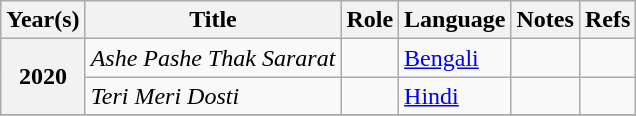<table class="wikitable plainrowheaders sortable">
<tr>
<th scope="col">Year(s)</th>
<th scope="col">Title</th>
<th scope="col">Role</th>
<th scope="col">Language</th>
<th scope="col" class="unsortable">Notes</th>
<th scope="col" class="unsortable">Refs</th>
</tr>
<tr>
<th scope="row" rowspan="2">2020</th>
<td><em>Ashe Pashe Thak Sararat</em></td>
<td></td>
<td><a href='#'>Bengali</a></td>
<td></td>
<td></td>
</tr>
<tr>
<td><em>Teri Meri Dosti</em></td>
<td></td>
<td><a href='#'>Hindi</a></td>
<td></td>
<td></td>
</tr>
<tr>
</tr>
</table>
